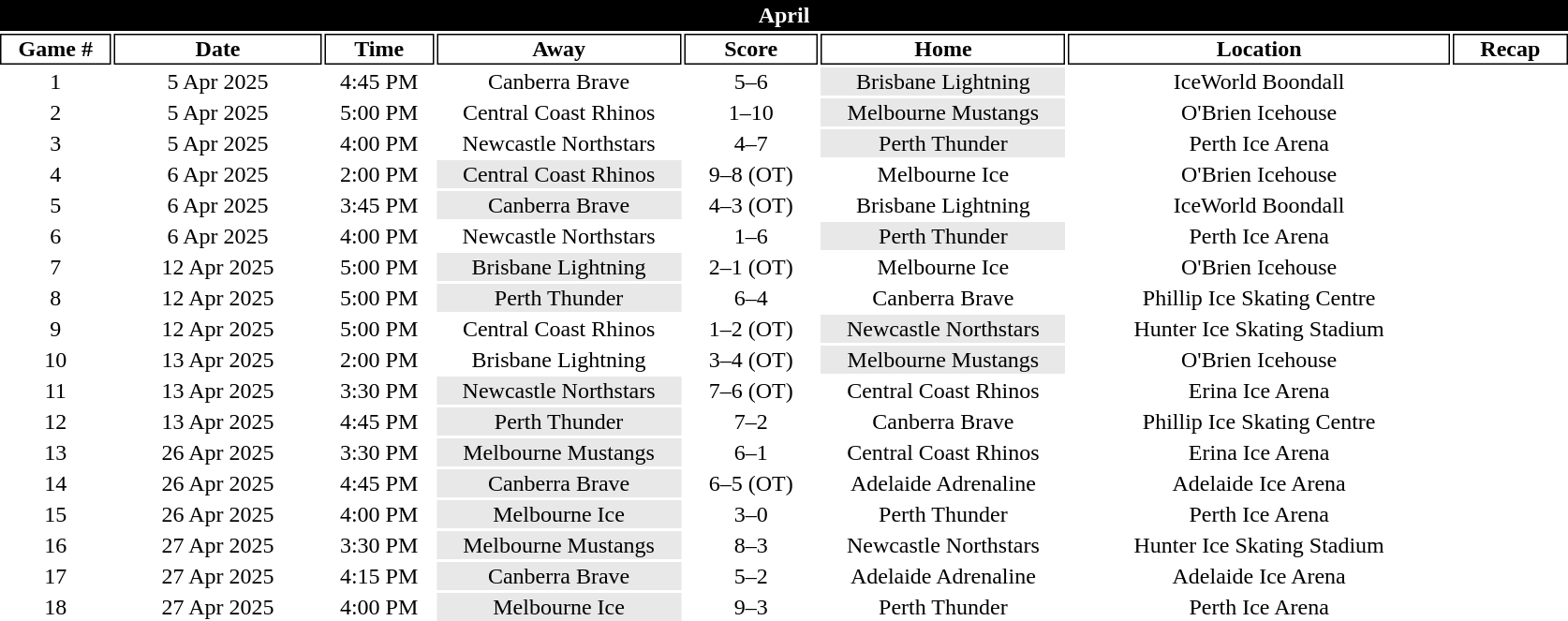<table class="toccolours" style="width:70em;text-align: center">
<tr>
<th colspan="8" style="background:#000000;color:white;border:#000000 1px solid">April</th>
</tr>
<tr>
<th style="background:#FFFFFF;color:black;border:#000000 1px solid; width: 40px">Game #</th>
<th style="background:#FFFFFF;color:black;border:#000000 1px solid; width: 80px">Date</th>
<th style="background:#FFFFFF;color:black;border:#000000 1px solid; width: 40px">Time</th>
<th style="background:#FFFFFF;color:black;border:#000000 1px solid; width: 95px">Away</th>
<th style="background:#FFFFFF;color:black;border:#000000 1px solid; width: 50px">Score</th>
<th style="background:#FFFFFF;color:black;border:#000000 1px solid; width: 95px">Home</th>
<th style="background:#FFFFFF;color:black;border:#000000 1px solid; width: 150px">Location</th>
<th style="background:#FFFFFF;color:black;border:#000000 1px solid; width: 40px">Recap</th>
</tr>
<tr>
<td>1</td>
<td>5 Apr 2025</td>
<td>4:45 PM</td>
<td>Canberra Brave</td>
<td>5–6</td>
<td bgcolor="#e8e8e8">Brisbane Lightning</td>
<td>IceWorld Boondall</td>
<td></td>
</tr>
<tr>
<td>2</td>
<td>5 Apr 2025</td>
<td>5:00 PM</td>
<td>Central Coast Rhinos</td>
<td>1–10</td>
<td bgcolor="#e8e8e8">Melbourne Mustangs</td>
<td>O'Brien Icehouse</td>
<td></td>
</tr>
<tr>
<td>3</td>
<td>5 Apr 2025</td>
<td>4:00 PM</td>
<td>Newcastle Northstars</td>
<td>4–7</td>
<td bgcolor="#e8e8e8">Perth Thunder</td>
<td>Perth Ice Arena</td>
<td></td>
</tr>
<tr>
<td>4</td>
<td>6 Apr 2025</td>
<td>2:00 PM</td>
<td bgcolor="#e8e8e8">Central Coast Rhinos</td>
<td>9–8 (OT)</td>
<td>Melbourne Ice</td>
<td>O'Brien Icehouse</td>
<td></td>
</tr>
<tr>
<td>5</td>
<td>6 Apr 2025</td>
<td>3:45 PM</td>
<td bgcolor="#e8e8e8">Canberra Brave</td>
<td>4–3 (OT)</td>
<td>Brisbane Lightning</td>
<td>IceWorld Boondall</td>
<td></td>
</tr>
<tr>
<td>6</td>
<td>6 Apr 2025</td>
<td>4:00 PM</td>
<td>Newcastle Northstars</td>
<td>1–6</td>
<td bgcolor="#e8e8e8">Perth Thunder</td>
<td>Perth Ice Arena</td>
<td></td>
</tr>
<tr>
<td>7</td>
<td>12 Apr 2025</td>
<td>5:00 PM</td>
<td bgcolor="#e8e8e8">Brisbane Lightning</td>
<td>2–1 (OT)</td>
<td>Melbourne Ice</td>
<td>O'Brien Icehouse</td>
<td></td>
</tr>
<tr>
<td>8</td>
<td>12 Apr 2025</td>
<td>5:00 PM</td>
<td bgcolor="#e8e8e8">Perth Thunder</td>
<td>6–4</td>
<td>Canberra Brave</td>
<td>Phillip Ice Skating Centre</td>
<td></td>
</tr>
<tr>
<td>9</td>
<td>12 Apr 2025</td>
<td>5:00 PM</td>
<td>Central Coast Rhinos</td>
<td>1–2 (OT)</td>
<td bgcolor="#e8e8e8">Newcastle Northstars</td>
<td>Hunter Ice Skating Stadium</td>
<td></td>
</tr>
<tr>
<td>10</td>
<td>13 Apr 2025</td>
<td>2:00 PM</td>
<td>Brisbane Lightning</td>
<td>3–4 (OT)</td>
<td bgcolor="#e8e8e8">Melbourne Mustangs</td>
<td>O'Brien Icehouse</td>
<td></td>
</tr>
<tr>
<td>11</td>
<td>13 Apr 2025</td>
<td>3:30 PM</td>
<td bgcolor="#e8e8e8">Newcastle Northstars</td>
<td>7–6 (OT)</td>
<td>Central Coast Rhinos</td>
<td>Erina Ice Arena</td>
<td></td>
</tr>
<tr>
<td>12</td>
<td>13 Apr 2025</td>
<td>4:45 PM</td>
<td bgcolor="#e8e8e8">Perth Thunder</td>
<td>7–2</td>
<td>Canberra Brave</td>
<td>Phillip Ice Skating Centre</td>
<td></td>
</tr>
<tr>
<td>13</td>
<td>26 Apr 2025</td>
<td>3:30 PM</td>
<td bgcolor="#e8e8e8">Melbourne Mustangs</td>
<td>6–1</td>
<td>Central Coast Rhinos</td>
<td>Erina Ice Arena</td>
<td></td>
</tr>
<tr>
<td>14</td>
<td>26 Apr 2025</td>
<td>4:45 PM</td>
<td bgcolor="#e8e8e8">Canberra Brave</td>
<td>6–5 (OT)</td>
<td>Adelaide Adrenaline</td>
<td>Adelaide Ice Arena</td>
<td></td>
</tr>
<tr>
<td>15</td>
<td>26 Apr 2025</td>
<td>4:00 PM</td>
<td bgcolor="#e8e8e8">Melbourne Ice</td>
<td>3–0</td>
<td>Perth Thunder</td>
<td>Perth Ice Arena</td>
<td></td>
</tr>
<tr>
<td>16</td>
<td>27 Apr 2025</td>
<td>3:30 PM</td>
<td bgcolor="#e8e8e8">Melbourne Mustangs</td>
<td>8–3</td>
<td>Newcastle Northstars</td>
<td>Hunter Ice Skating Stadium</td>
<td></td>
</tr>
<tr>
<td>17</td>
<td>27 Apr 2025</td>
<td>4:15 PM</td>
<td bgcolor="#e8e8e8">Canberra Brave</td>
<td>5–2</td>
<td>Adelaide Adrenaline</td>
<td>Adelaide Ice Arena</td>
<td></td>
</tr>
<tr>
<td>18</td>
<td>27 Apr 2025</td>
<td>4:00 PM</td>
<td bgcolor="#e8e8e8">Melbourne Ice</td>
<td>9–3</td>
<td>Perth Thunder</td>
<td>Perth Ice Arena</td>
<td></td>
</tr>
<tr>
</tr>
</table>
